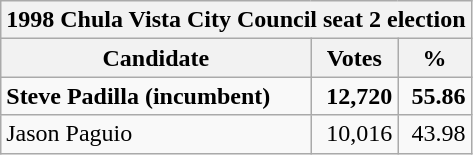<table class=wikitable>
<tr>
<th colspan=3>1998 Chula Vista City Council seat 2 election</th>
</tr>
<tr>
<th>Candidate</th>
<th>Votes</th>
<th>%</th>
</tr>
<tr>
<td><strong>Steve Padilla (incumbent)</strong></td>
<td align="right"><strong>12,720</strong></td>
<td align="right"><strong>55.86</strong></td>
</tr>
<tr>
<td>Jason Paguio</td>
<td align="right">10,016</td>
<td align="right">43.98</td>
</tr>
</table>
